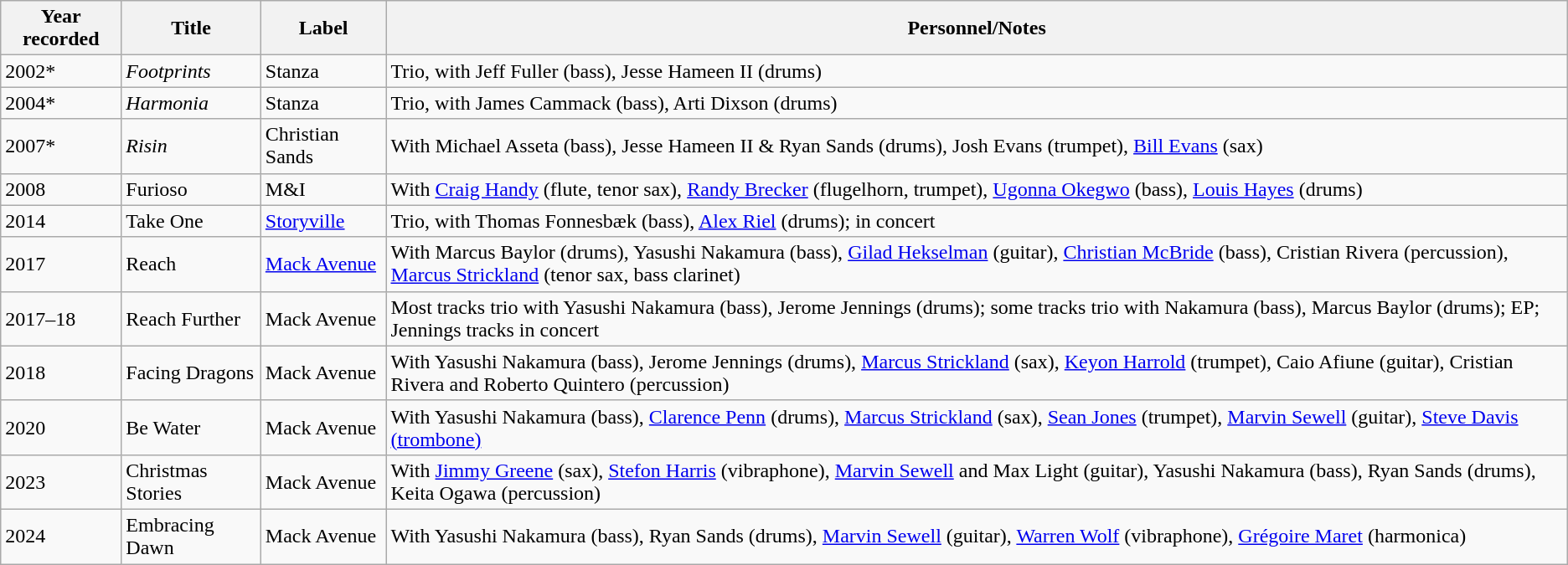<table class="wikitable sortable">
<tr>
<th>Year recorded</th>
<th>Title</th>
<th>Label</th>
<th>Personnel/Notes</th>
</tr>
<tr>
<td>2002*</td>
<td><em>Footprints</em></td>
<td>Stanza</td>
<td>Trio, with Jeff Fuller (bass), Jesse Hameen II (drums)</td>
</tr>
<tr>
<td>2004*</td>
<td><em>Harmonia</em></td>
<td>Stanza</td>
<td>Trio, with James Cammack (bass), Arti Dixson (drums)</td>
</tr>
<tr>
<td>2007*</td>
<td><em>Risin<strong></td>
<td>Christian Sands</td>
<td>With Michael Asseta (bass), Jesse Hameen II & Ryan Sands (drums), Josh Evans (trumpet), <a href='#'>Bill Evans</a> (sax)</td>
</tr>
<tr>
<td>2008</td>
<td></em>Furioso<em></td>
<td>M&I</td>
<td>With <a href='#'>Craig Handy</a> (flute, tenor sax), <a href='#'>Randy Brecker</a> (flugelhorn, trumpet), <a href='#'>Ugonna Okegwo</a> (bass), <a href='#'>Louis Hayes</a> (drums)</td>
</tr>
<tr>
<td>2014</td>
<td></em>Take One<em></td>
<td><a href='#'>Storyville</a></td>
<td>Trio, with Thomas Fonnesbæk (bass), <a href='#'>Alex Riel</a> (drums); in concert</td>
</tr>
<tr>
<td>2017</td>
<td></em>Reach<em></td>
<td><a href='#'>Mack Avenue</a></td>
<td>With Marcus Baylor (drums), Yasushi Nakamura (bass), <a href='#'>Gilad Hekselman</a> (guitar), <a href='#'>Christian McBride</a> (bass), Cristian Rivera (percussion), <a href='#'>Marcus Strickland</a> (tenor sax, bass clarinet)</td>
</tr>
<tr>
<td>2017–18</td>
<td></em>Reach Further<em></td>
<td>Mack Avenue</td>
<td>Most tracks trio with Yasushi Nakamura (bass), Jerome Jennings (drums); some tracks trio with Nakamura (bass), Marcus Baylor (drums); EP; Jennings tracks in concert</td>
</tr>
<tr>
<td>2018</td>
<td></em>Facing Dragons<em></td>
<td>Mack Avenue</td>
<td>With Yasushi Nakamura (bass), Jerome Jennings (drums), <a href='#'>Marcus Strickland</a> (sax), <a href='#'>Keyon Harrold</a> (trumpet), Caio Afiune (guitar), Cristian Rivera and Roberto Quintero (percussion)</td>
</tr>
<tr>
<td>2020</td>
<td></em>Be Water<em></td>
<td>Mack Avenue</td>
<td>With Yasushi Nakamura (bass), <a href='#'>Clarence Penn</a> (drums), <a href='#'>Marcus Strickland</a> (sax), <a href='#'>Sean Jones</a> (trumpet), <a href='#'>Marvin Sewell</a> (guitar), <a href='#'>Steve Davis (trombone)</a></td>
</tr>
<tr>
<td>2023</td>
<td></em>Christmas Stories<em></td>
<td>Mack Avenue</td>
<td>With <a href='#'>Jimmy Greene</a> (sax), <a href='#'>Stefon Harris</a> (vibraphone), <a href='#'>Marvin Sewell</a> and Max Light (guitar), Yasushi Nakamura (bass), Ryan Sands (drums), Keita Ogawa (percussion)</td>
</tr>
<tr>
<td>2024</td>
<td></em>Embracing Dawn<em></td>
<td>Mack Avenue</td>
<td>With Yasushi Nakamura (bass), Ryan Sands (drums), <a href='#'>Marvin Sewell</a> (guitar), <a href='#'>Warren Wolf</a> (vibraphone), <a href='#'>Grégoire Maret</a> (harmonica)</td>
</tr>
</table>
